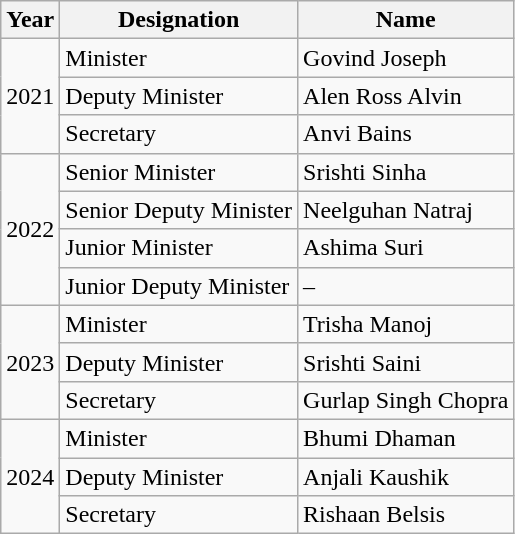<table class="wikitable">
<tr>
<th>Year</th>
<th>Designation</th>
<th>Name</th>
</tr>
<tr>
<td rowspan="3">2021</td>
<td>Minister</td>
<td>Govind Joseph</td>
</tr>
<tr>
<td>Deputy Minister</td>
<td>Alen Ross Alvin</td>
</tr>
<tr>
<td>Secretary</td>
<td>Anvi Bains</td>
</tr>
<tr>
<td rowspan="4">2022</td>
<td>Senior Minister</td>
<td>Srishti Sinha</td>
</tr>
<tr>
<td>Senior Deputy Minister</td>
<td>Neelguhan Natraj</td>
</tr>
<tr>
<td>Junior Minister</td>
<td>Ashima Suri</td>
</tr>
<tr>
<td>Junior Deputy Minister</td>
<td>–</td>
</tr>
<tr>
<td rowspan="3">2023</td>
<td>Minister</td>
<td>Trisha Manoj</td>
</tr>
<tr>
<td>Deputy Minister</td>
<td>Srishti Saini</td>
</tr>
<tr>
<td>Secretary</td>
<td>Gurlap Singh Chopra</td>
</tr>
<tr>
<td rowspan="3">2024</td>
<td>Minister</td>
<td>Bhumi Dhaman</td>
</tr>
<tr>
<td>Deputy Minister</td>
<td>Anjali Kaushik</td>
</tr>
<tr>
<td>Secretary</td>
<td>Rishaan Belsis</td>
</tr>
</table>
